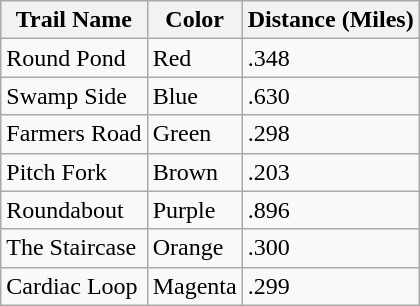<table class="wikitable">
<tr>
<th>Trail Name</th>
<th>Color</th>
<th>Distance (Miles)</th>
</tr>
<tr>
<td>Round Pond</td>
<td>Red</td>
<td>.348</td>
</tr>
<tr>
<td>Swamp Side</td>
<td>Blue</td>
<td>.630</td>
</tr>
<tr>
<td>Farmers Road</td>
<td>Green</td>
<td>.298</td>
</tr>
<tr>
<td>Pitch Fork</td>
<td>Brown</td>
<td>.203</td>
</tr>
<tr>
<td>Roundabout</td>
<td>Purple</td>
<td>.896</td>
</tr>
<tr>
<td>The Staircase</td>
<td>Orange</td>
<td>.300</td>
</tr>
<tr>
<td>Cardiac Loop</td>
<td>Magenta</td>
<td>.299</td>
</tr>
</table>
